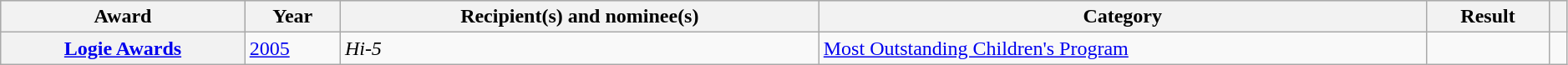<table class="wikitable plainrowheaders sortable" style="width:99%;">
<tr style="background:#ccc; text-align:center;">
<th scope="col">Award</th>
<th scope="col">Year</th>
<th scope="col">Recipient(s) and nominee(s)</th>
<th scope="col">Category</th>
<th scope="col">Result</th>
<th scope="col" class="unsortable"></th>
</tr>
<tr>
<th scope="row"><a href='#'>Logie Awards</a></th>
<td><a href='#'>2005</a></td>
<td data-sort-value="Hi-5"><em>Hi-5</em></td>
<td><a href='#'>Most Outstanding Children's Program</a></td>
<td></td>
<td style="text-align:center;"></td>
</tr>
</table>
